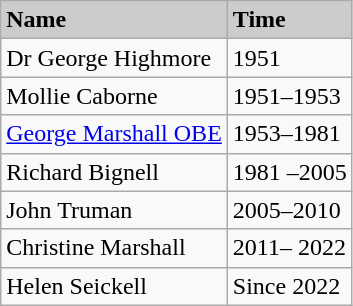<table class="wikitable sortable">
<tr style="background:#ccc;">
<td><strong>Name</strong></td>
<td><strong>Time</strong></td>
</tr>
<tr>
<td>Dr George Highmore</td>
<td>1951</td>
</tr>
<tr>
<td>Mollie Caborne</td>
<td>1951–1953</td>
</tr>
<tr>
<td><a href='#'>George Marshall OBE</a></td>
<td>1953–1981</td>
</tr>
<tr>
<td>Richard Bignell</td>
<td>1981 –2005</td>
</tr>
<tr>
<td>John Truman</td>
<td>2005–2010</td>
</tr>
<tr>
<td>Christine Marshall</td>
<td>2011– 2022</td>
</tr>
<tr>
<td>Helen Seickell</td>
<td>Since 2022</td>
</tr>
</table>
